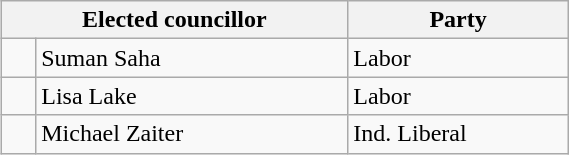<table class="wikitable" style="float:right;clear:right;width:30%">
<tr>
<th colspan="2">Elected councillor</th>
<th>Party</th>
</tr>
<tr>
<td> </td>
<td>Suman Saha</td>
<td>Labor</td>
</tr>
<tr>
<td> </td>
<td>Lisa Lake</td>
<td>Labor</td>
</tr>
<tr>
<td> </td>
<td>Michael Zaiter</td>
<td>Ind. Liberal</td>
</tr>
</table>
